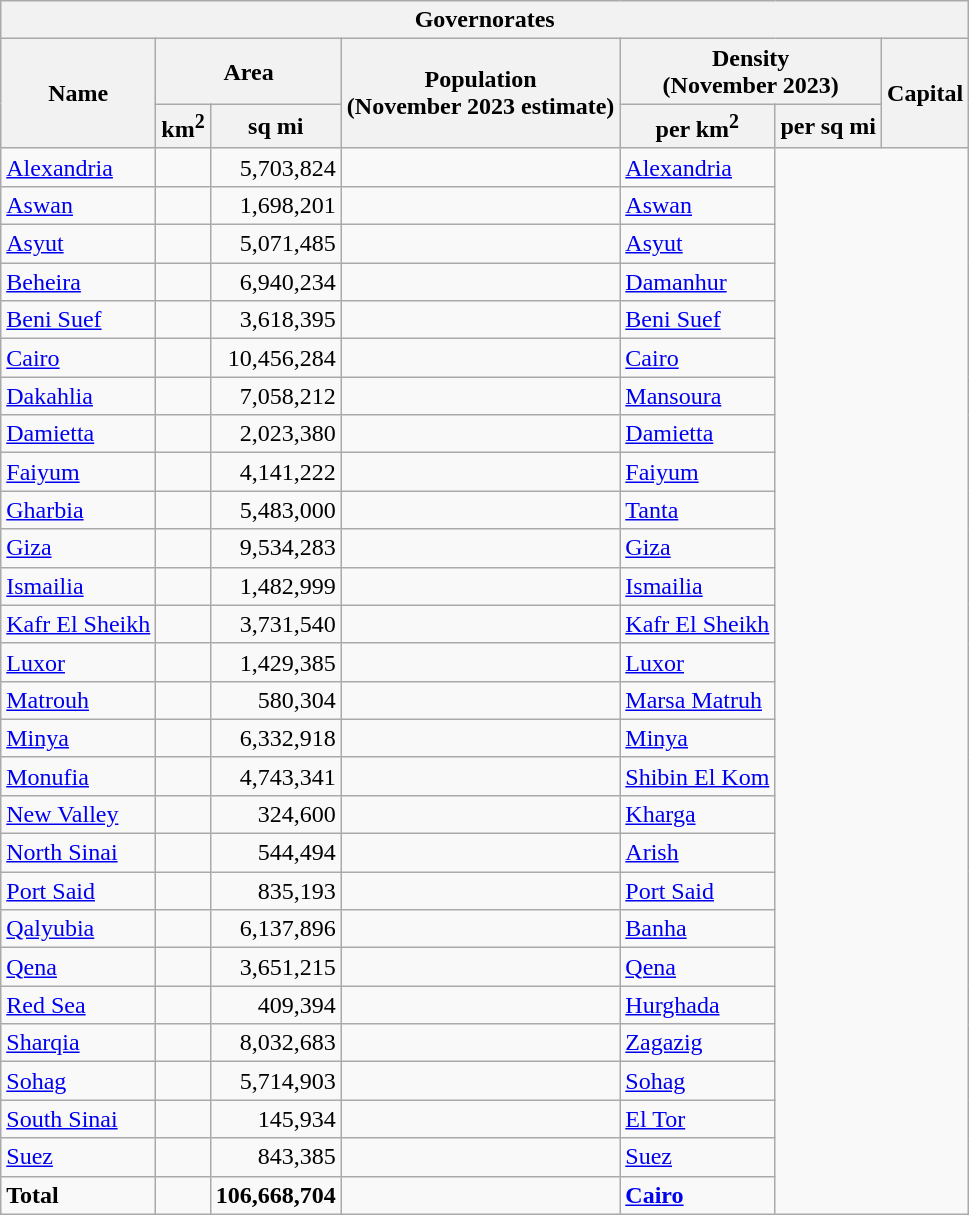<table class="wikitable sortable sticky-header-multi static-row-numbers">
<tr>
<th colspan="7">Governorates</th>
</tr>
<tr>
<th rowspan=2>Name</th>
<th colspan=2>Area</th>
<th rowspan=2>Population<br>(November 2023 estimate)</th>
<th colspan=2>Density<br>(November 2023)</th>
<th rowspan=2>Capital</th>
</tr>
<tr class="static-row-header">
<th>km<sup>2</sup></th>
<th>sq mi</th>
<th>per km<sup>2</sup></th>
<th>per sq mi</th>
</tr>
<tr>
<td> <a href='#'>Alexandria</a></td>
<td></td>
<td align = right>5,703,824</td>
<td></td>
<td><a href='#'>Alexandria</a></td>
</tr>
<tr>
<td> <a href='#'>Aswan</a></td>
<td></td>
<td align = right>1,698,201</td>
<td></td>
<td><a href='#'>Aswan</a></td>
</tr>
<tr>
<td> <a href='#'>Asyut</a></td>
<td></td>
<td align = right>5,071,485</td>
<td></td>
<td><a href='#'>Asyut</a></td>
</tr>
<tr>
<td> <a href='#'>Beheira</a></td>
<td></td>
<td align = right>6,940,234</td>
<td></td>
<td><a href='#'>Damanhur</a></td>
</tr>
<tr>
<td> <a href='#'>Beni Suef</a></td>
<td></td>
<td align = right>3,618,395</td>
<td></td>
<td><a href='#'>Beni Suef</a></td>
</tr>
<tr>
<td> <a href='#'>Cairo</a></td>
<td></td>
<td align = right>10,456,284</td>
<td></td>
<td><a href='#'>Cairo</a></td>
</tr>
<tr>
<td> <a href='#'>Dakahlia</a></td>
<td></td>
<td align = right>7,058,212</td>
<td></td>
<td><a href='#'>Mansoura</a></td>
</tr>
<tr>
<td> <a href='#'>Damietta</a></td>
<td></td>
<td align = right>2,023,380</td>
<td></td>
<td><a href='#'>Damietta</a></td>
</tr>
<tr>
<td> <a href='#'>Faiyum</a></td>
<td></td>
<td align = right>4,141,222</td>
<td></td>
<td><a href='#'>Faiyum</a></td>
</tr>
<tr>
<td> <a href='#'>Gharbia</a></td>
<td></td>
<td align = right>5,483,000</td>
<td></td>
<td><a href='#'>Tanta</a></td>
</tr>
<tr>
<td> <a href='#'>Giza</a></td>
<td></td>
<td align = right>9,534,283</td>
<td></td>
<td><a href='#'>Giza</a></td>
</tr>
<tr>
<td> <a href='#'>Ismailia</a></td>
<td></td>
<td align = right>1,482,999</td>
<td></td>
<td><a href='#'>Ismailia</a></td>
</tr>
<tr>
<td> <a href='#'>Kafr El Sheikh</a></td>
<td></td>
<td align = right>3,731,540</td>
<td></td>
<td><a href='#'>Kafr El Sheikh</a></td>
</tr>
<tr>
<td> <a href='#'>Luxor</a></td>
<td></td>
<td align = right>1,429,385</td>
<td></td>
<td><a href='#'>Luxor</a></td>
</tr>
<tr>
<td> <a href='#'>Matrouh</a></td>
<td></td>
<td align = right>580,304</td>
<td></td>
<td><a href='#'>Marsa Matruh</a></td>
</tr>
<tr>
<td> <a href='#'>Minya</a></td>
<td></td>
<td align = right>6,332,918</td>
<td></td>
<td><a href='#'>Minya</a></td>
</tr>
<tr>
<td> <a href='#'>Monufia</a></td>
<td></td>
<td align = right>4,743,341</td>
<td></td>
<td><a href='#'>Shibin El Kom</a></td>
</tr>
<tr>
<td> <a href='#'>New Valley</a></td>
<td></td>
<td align = right>324,600</td>
<td></td>
<td><a href='#'>Kharga</a></td>
</tr>
<tr>
<td> <a href='#'>North Sinai</a></td>
<td></td>
<td align = right>544,494</td>
<td></td>
<td><a href='#'>Arish</a></td>
</tr>
<tr>
<td> <a href='#'>Port Said</a></td>
<td></td>
<td align = right>835,193</td>
<td></td>
<td><a href='#'>Port Said</a></td>
</tr>
<tr>
<td> <a href='#'>Qalyubia</a></td>
<td></td>
<td align = right>6,137,896</td>
<td></td>
<td><a href='#'>Banha</a></td>
</tr>
<tr>
<td> <a href='#'>Qena</a></td>
<td></td>
<td align = right>3,651,215</td>
<td></td>
<td><a href='#'>Qena</a></td>
</tr>
<tr>
<td> <a href='#'>Red Sea</a></td>
<td></td>
<td align = right>409,394</td>
<td></td>
<td><a href='#'>Hurghada</a></td>
</tr>
<tr>
<td> <a href='#'>Sharqia</a></td>
<td></td>
<td align = right>8,032,683</td>
<td></td>
<td><a href='#'>Zagazig</a></td>
</tr>
<tr>
<td> <a href='#'>Sohag</a></td>
<td></td>
<td align = right>5,714,903</td>
<td></td>
<td><a href='#'>Sohag</a></td>
</tr>
<tr>
<td> <a href='#'>South Sinai</a></td>
<td></td>
<td align = right>145,934</td>
<td></td>
<td><a href='#'>El Tor</a></td>
</tr>
<tr>
<td> <a href='#'>Suez</a></td>
<td></td>
<td align = right>843,385</td>
<td></td>
<td><a href='#'>Suez</a></td>
</tr>
<tr class="sortbottom static-row-header">
<td><strong>Total</strong></td>
<td></td>
<td align = right><strong>106,668,704</strong></td>
<td></td>
<td><strong><a href='#'>Cairo</a></strong></td>
</tr>
</table>
